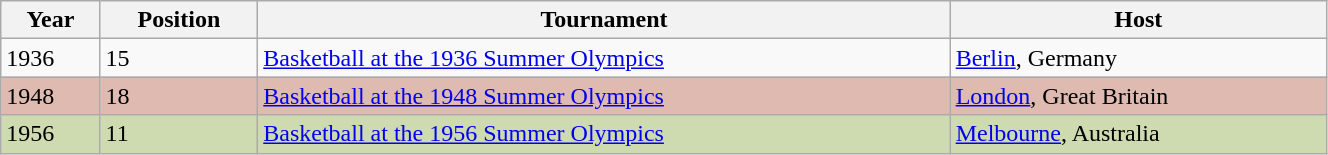<table class="wikitable" width=70%>
<tr>
<th>Year</th>
<th>Position</th>
<th>Tournament</th>
<th>Host</th>
</tr>
<tr valign="top" bgcolor=>
<td>1936</td>
<td>15</td>
<td><a href='#'>Basketball at the 1936 Summer Olympics</a></td>
<td><a href='#'>Berlin</a>, Germany</td>
</tr>
<tr valign="top" bgcolor="#DEBAB0">
<td>1948</td>
<td>18</td>
<td><a href='#'>Basketball at the 1948 Summer Olympics</a></td>
<td><a href='#'>London</a>, Great Britain</td>
</tr>
<tr valign="top" bgcolor="#CEDAB0">
<td>1956</td>
<td>11</td>
<td><a href='#'>Basketball at the 1956 Summer Olympics</a></td>
<td><a href='#'>Melbourne</a>, Australia</td>
</tr>
</table>
